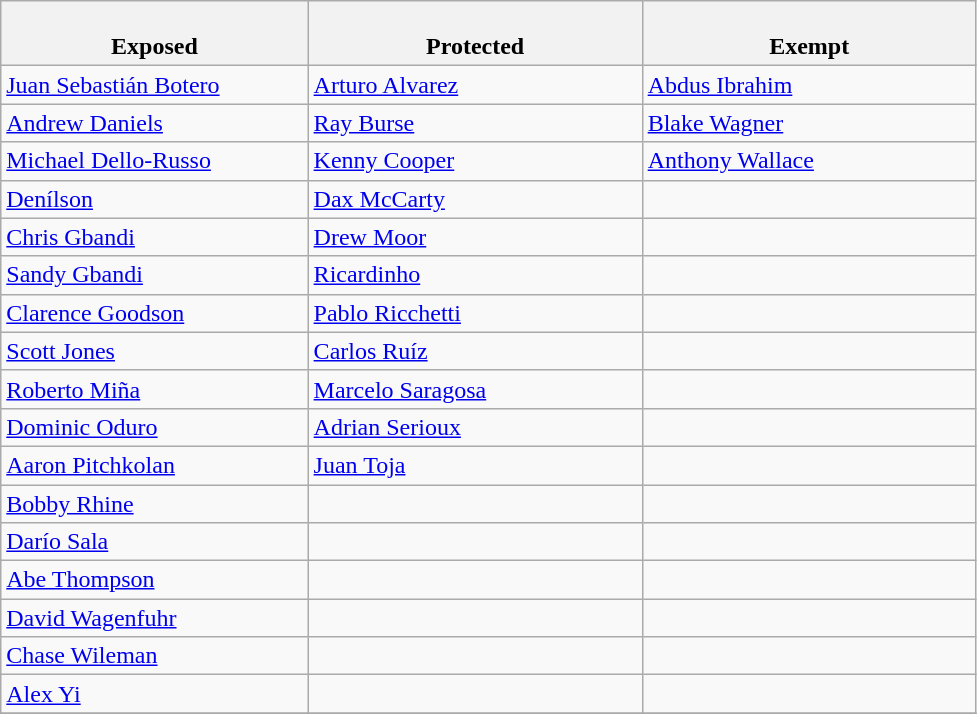<table class="wikitable">
<tr>
<th style="width:23%"><br>Exposed</th>
<th style="width:25%"><br>Protected</th>
<th style="width:25%"><br>Exempt</th>
</tr>
<tr>
<td><a href='#'>Juan Sebastián Botero</a></td>
<td><a href='#'>Arturo Alvarez</a></td>
<td><a href='#'>Abdus Ibrahim</a></td>
</tr>
<tr>
<td><a href='#'>Andrew Daniels</a></td>
<td><a href='#'>Ray Burse</a></td>
<td><a href='#'>Blake Wagner</a></td>
</tr>
<tr>
<td><a href='#'>Michael Dello-Russo</a></td>
<td><a href='#'>Kenny Cooper</a></td>
<td><a href='#'>Anthony Wallace</a></td>
</tr>
<tr>
<td><a href='#'>Denílson</a></td>
<td><a href='#'>Dax McCarty</a></td>
<td></td>
</tr>
<tr>
<td><a href='#'>Chris Gbandi</a></td>
<td><a href='#'>Drew Moor</a></td>
<td></td>
</tr>
<tr>
<td><a href='#'>Sandy Gbandi</a></td>
<td><a href='#'>Ricardinho</a></td>
<td></td>
</tr>
<tr>
<td><a href='#'>Clarence Goodson</a></td>
<td><a href='#'>Pablo Ricchetti</a></td>
<td></td>
</tr>
<tr>
<td><a href='#'>Scott Jones</a></td>
<td><a href='#'>Carlos Ruíz</a></td>
<td></td>
</tr>
<tr>
<td><a href='#'>Roberto Miña</a></td>
<td><a href='#'>Marcelo Saragosa</a></td>
<td></td>
</tr>
<tr>
<td><a href='#'>Dominic Oduro</a></td>
<td><a href='#'>Adrian Serioux</a></td>
<td></td>
</tr>
<tr>
<td><a href='#'>Aaron Pitchkolan</a></td>
<td><a href='#'>Juan Toja</a></td>
<td></td>
</tr>
<tr>
<td><a href='#'>Bobby Rhine</a></td>
<td></td>
<td></td>
</tr>
<tr>
<td><a href='#'>Darío Sala</a></td>
<td></td>
<td></td>
</tr>
<tr>
<td><a href='#'>Abe Thompson</a></td>
<td></td>
<td></td>
</tr>
<tr>
<td><a href='#'>David Wagenfuhr</a></td>
<td></td>
<td></td>
</tr>
<tr>
<td><a href='#'>Chase Wileman</a></td>
<td></td>
<td></td>
</tr>
<tr>
<td><a href='#'>Alex Yi</a></td>
<td></td>
<td></td>
</tr>
<tr>
</tr>
</table>
